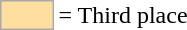<table style="background:transparent;">
<tr>
<td style="background-color:#ffdf9f; border:1px solid #aaaaaa; width:2em;"></td>
<td>= Third place</td>
</tr>
</table>
